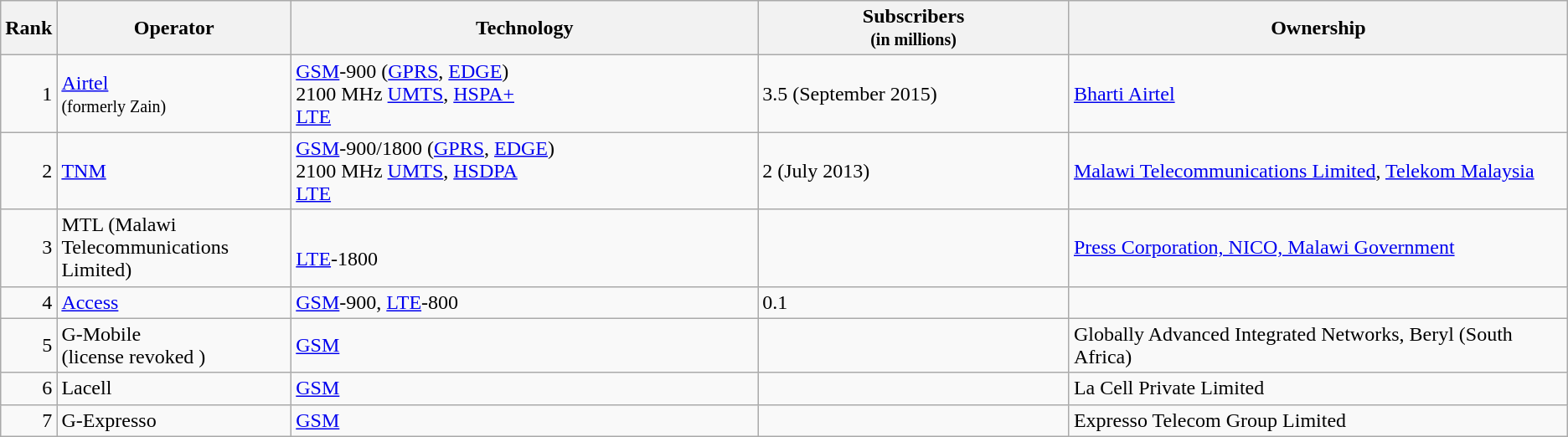<table class="wikitable">
<tr>
<th style="width:3%;">Rank</th>
<th style="width:15%;">Operator</th>
<th style="width:30%;">Technology</th>
<th style="width:20%;">Subscribers<br><small>(in millions)</small></th>
<th style="width:32%;">Ownership</th>
</tr>
<tr>
<td align=right>1</td>
<td><a href='#'>Airtel</a><br><small>(formerly Zain)</small></td>
<td><a href='#'>GSM</a>-900 (<a href='#'>GPRS</a>, <a href='#'>EDGE</a>)<br>2100 MHz <a href='#'>UMTS</a>, <a href='#'>HSPA+</a><br><a href='#'>LTE</a></td>
<td>3.5 (September 2015) </td>
<td><a href='#'>Bharti Airtel</a></td>
</tr>
<tr>
<td align=right>2</td>
<td><a href='#'>TNM</a></td>
<td><a href='#'>GSM</a>-900/1800 (<a href='#'>GPRS</a>, <a href='#'>EDGE</a>)<br>2100 MHz <a href='#'>UMTS</a>, <a href='#'>HSDPA</a><br><a href='#'>LTE</a></td>
<td>2 (July 2013) </td>
<td><a href='#'>Malawi Telecommunications Limited</a>, <a href='#'>Telekom Malaysia</a></td>
</tr>
<tr>
<td align=right>3</td>
<td>MTL (Malawi Telecommunications Limited)<br><small></small></td>
<td><br><a href='#'>LTE</a>-1800</td>
<td></td>
<td><a href='#'>Press Corporation, NICO, Malawi Government</a></td>
</tr>
<tr>
<td align=right>4</td>
<td><a href='#'>Access</a></td>
<td><a href='#'>GSM</a>-900, <a href='#'>LTE</a>-800</td>
<td>0.1</td>
<td></td>
</tr>
<tr>
<td align=right>5</td>
<td>G-Mobile<br>(license revoked )</td>
<td><a href='#'>GSM</a></td>
<td></td>
<td>Globally Advanced Integrated Networks,  Beryl (South Africa)</td>
</tr>
<tr>
<td align=right>6</td>
<td>Lacell</td>
<td><a href='#'>GSM</a></td>
<td></td>
<td>La Cell Private Limited</td>
</tr>
<tr>
<td align=right>7</td>
<td>G-Expresso</td>
<td><a href='#'>GSM</a></td>
<td></td>
<td>Expresso Telecom Group Limited</td>
</tr>
</table>
